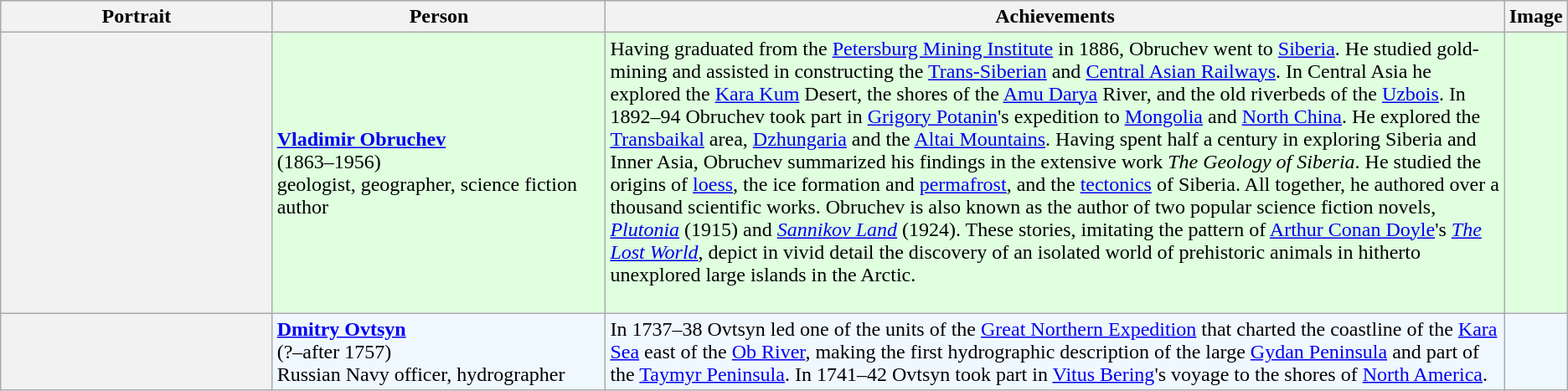<table class="wikitable">
<tr style="background:#ccc;">
<th scope="col" width=18%>Portrait</th>
<th scope="col" width=22%>Person</th>
<th scope="col" width=60%>Achievements</th>
<th scope="col">Image</th>
</tr>
<tr style="background:#dfffdf;">
<th scope="row" align=center></th>
<td><strong><a href='#'>Vladimir Obruchev</a></strong><br>(1863–1956)<br>geologist, geographer, science fiction author</td>
<td>Having graduated from the <a href='#'>Petersburg Mining Institute</a> in 1886, Obruchev went to <a href='#'>Siberia</a>. He studied gold-mining and assisted in constructing the <a href='#'>Trans-Siberian</a> and <a href='#'>Central Asian Railways</a>. In Central Asia he explored the <a href='#'>Kara Kum</a> Desert, the shores of the <a href='#'>Amu Darya</a> River, and the old riverbeds of the <a href='#'>Uzbois</a>. In 1892–94 Obruchev took part in <a href='#'>Grigory Potanin</a>'s expedition to <a href='#'>Mongolia</a> and <a href='#'>North China</a>. He explored the <a href='#'>Transbaikal</a> area, <a href='#'>Dzhungaria</a> and the <a href='#'>Altai Mountains</a>. Having spent half a century in exploring Siberia and Inner Asia, Obruchev summarized his findings in the extensive work <em>The Geology of Siberia</em>. He studied the origins of <a href='#'>loess</a>, the ice formation and <a href='#'>permafrost</a>, and the <a href='#'>tectonics</a> of Siberia. All together, he authored over a thousand scientific works. Obruchev is also known as the author of two popular science fiction novels, <em><a href='#'>Plutonia</a></em> (1915) and <em><a href='#'>Sannikov Land</a></em> (1924). These stories, imitating the pattern of <a href='#'>Arthur Conan Doyle</a>'s <em><a href='#'>The Lost World</a></em>, depict in vivid detail the discovery of an isolated world of prehistoric animals in hitherto unexplored large islands in the Arctic.<br><br></td>
<td align=center></td>
</tr>
<tr style="background:#f0f8ff;">
<th scope="row" align=center></th>
<td><strong><a href='#'>Dmitry Ovtsyn</a></strong><br>(?–after 1757)<br>Russian Navy officer, hydrographer</td>
<td>In 1737–38 Ovtsyn led one of the units of the <a href='#'>Great Northern Expedition</a> that charted the coastline of the <a href='#'>Kara Sea</a> east of the <a href='#'>Ob River</a>, making the first hydrographic description of the large <a href='#'>Gydan Peninsula</a> and part of the <a href='#'>Taymyr Peninsula</a>. In 1741–42 Ovtsyn took part in <a href='#'>Vitus Bering</a>'s voyage to the shores of <a href='#'>North America</a>.</td>
<td align=center></td>
</tr>
</table>
